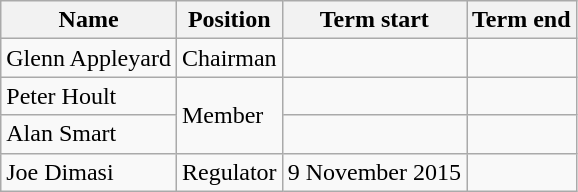<table class="wikitable">
<tr>
<th>Name</th>
<th>Position</th>
<th>Term start</th>
<th>Term end</th>
</tr>
<tr>
<td>Glenn Appleyard</td>
<td>Chairman</td>
<td></td>
<td></td>
</tr>
<tr>
<td>Peter Hoult</td>
<td rowspan=2>Member</td>
<td></td>
<td></td>
</tr>
<tr>
<td>Alan Smart</td>
<td></td>
<td></td>
</tr>
<tr>
<td>Joe Dimasi</td>
<td>Regulator</td>
<td>9 November 2015</td>
<td></td>
</tr>
</table>
